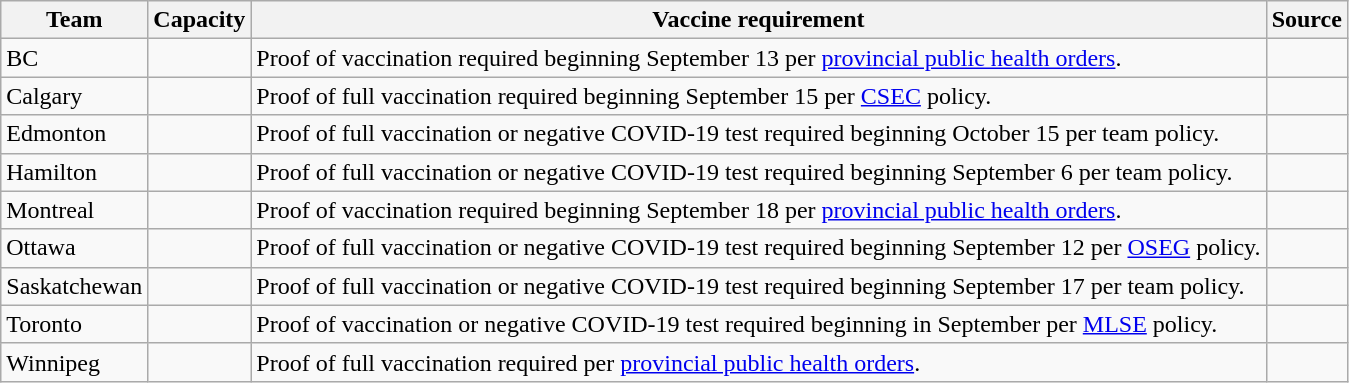<table class="wikitable">
<tr>
<th>Team</th>
<th>Capacity</th>
<th>Vaccine requirement</th>
<th>Source</th>
</tr>
<tr>
<td>BC</td>
<td></td>
<td>Proof of vaccination required beginning September 13 per <a href='#'>provincial public health orders</a>.</td>
<td></td>
</tr>
<tr>
<td>Calgary</td>
<td></td>
<td>Proof of full vaccination required beginning September 15 per <a href='#'>CSEC</a> policy.</td>
<td></td>
</tr>
<tr>
<td>Edmonton</td>
<td></td>
<td>Proof of full vaccination or negative COVID-19 test required beginning October 15 per team policy.</td>
<td></td>
</tr>
<tr>
<td>Hamilton</td>
<td></td>
<td>Proof of full vaccination or negative COVID-19 test required beginning September 6 per team policy.</td>
<td></td>
</tr>
<tr>
<td>Montreal</td>
<td></td>
<td>Proof of vaccination required beginning September 18 per <a href='#'>provincial public health orders</a>.</td>
<td></td>
</tr>
<tr>
<td>Ottawa</td>
<td></td>
<td>Proof of full vaccination or negative COVID-19 test required beginning September 12 per <a href='#'>OSEG</a> policy.</td>
<td></td>
</tr>
<tr>
<td>Saskatchewan</td>
<td></td>
<td>Proof of full vaccination or negative COVID-19 test required beginning September 17 per team policy.</td>
<td></td>
</tr>
<tr>
<td>Toronto</td>
<td></td>
<td>Proof of vaccination or negative COVID-19 test required beginning in September per <a href='#'>MLSE</a> policy.</td>
<td></td>
</tr>
<tr>
<td>Winnipeg</td>
<td></td>
<td>Proof of full vaccination required per <a href='#'>provincial public health orders</a>.</td>
<td></td>
</tr>
</table>
